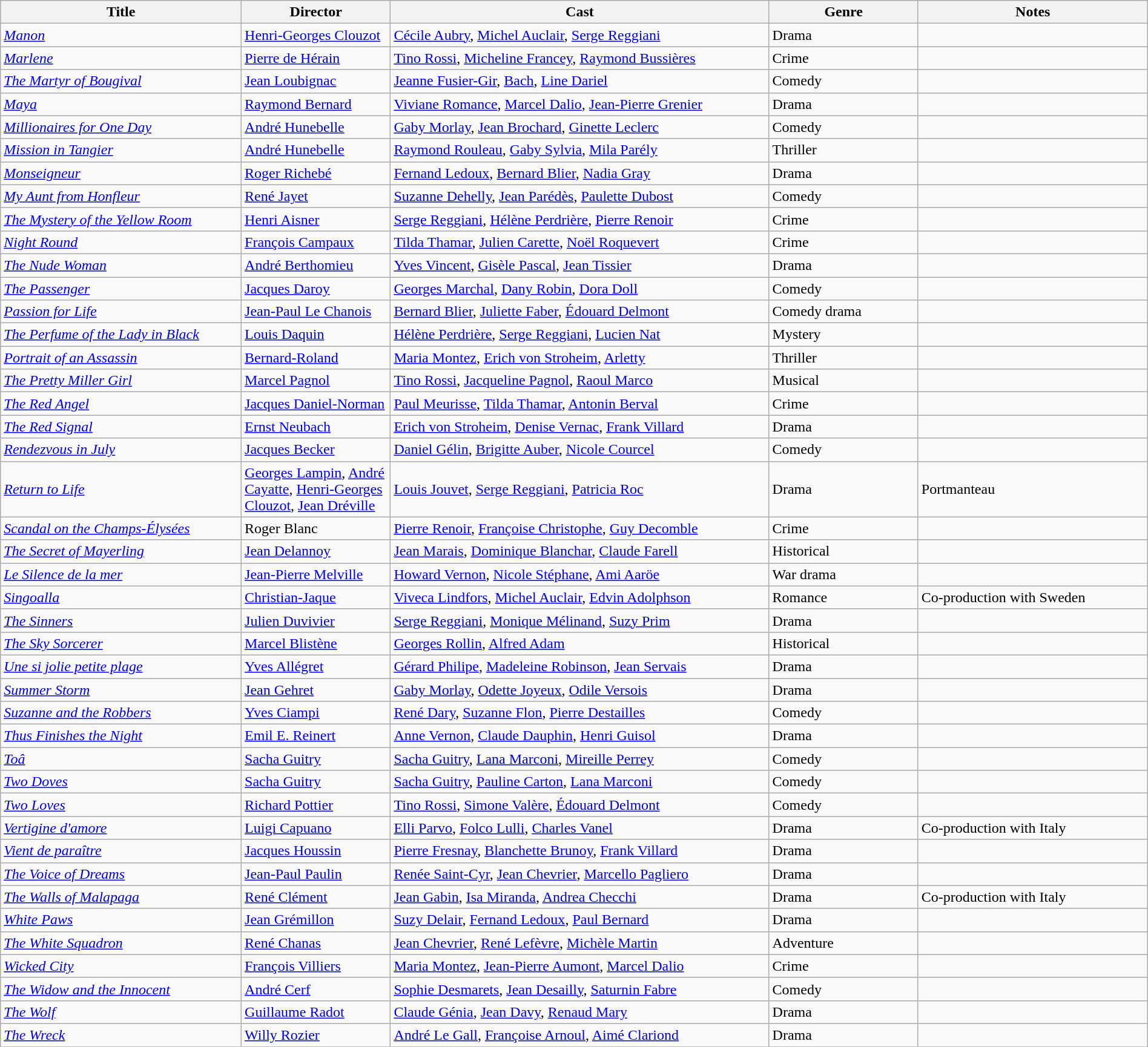<table class="wikitable" style="width:100%;">
<tr>
<th style="width:21%;">Title</th>
<th style="width:13%;">Director</th>
<th style="width:33%;">Cast</th>
<th style="width:13%;">Genre</th>
<th style="width:20%;">Notes</th>
</tr>
<tr>
<td><em><a href='#'>Manon</a></em></td>
<td><a href='#'>Henri-Georges Clouzot</a></td>
<td><a href='#'>Cécile Aubry</a>, <a href='#'>Michel Auclair</a>, <a href='#'>Serge Reggiani</a></td>
<td>Drama</td>
<td></td>
</tr>
<tr>
<td><em><a href='#'>Marlene</a></em></td>
<td><a href='#'>Pierre de Hérain</a></td>
<td><a href='#'>Tino Rossi</a>, <a href='#'>Micheline Francey</a>, <a href='#'>Raymond Bussières</a></td>
<td>Crime</td>
<td></td>
</tr>
<tr>
<td><em><a href='#'>The Martyr of Bougival</a></em></td>
<td><a href='#'>Jean Loubignac</a></td>
<td><a href='#'>Jeanne Fusier-Gir</a>, <a href='#'>Bach</a>, <a href='#'>Line Dariel</a></td>
<td>Comedy</td>
<td></td>
</tr>
<tr>
<td><em><a href='#'>Maya</a></em></td>
<td><a href='#'>Raymond Bernard</a></td>
<td><a href='#'>Viviane Romance</a>, <a href='#'>Marcel Dalio</a>, <a href='#'>Jean-Pierre Grenier</a></td>
<td>Drama</td>
<td></td>
</tr>
<tr>
<td><em><a href='#'>Millionaires for One Day</a></em></td>
<td><a href='#'>André Hunebelle</a></td>
<td><a href='#'>Gaby Morlay</a>, <a href='#'>Jean Brochard</a>, <a href='#'>Ginette Leclerc</a></td>
<td>Comedy</td>
<td></td>
</tr>
<tr>
<td><em><a href='#'>Mission in Tangier</a></em></td>
<td><a href='#'>André Hunebelle</a></td>
<td><a href='#'>Raymond Rouleau</a>, <a href='#'>Gaby Sylvia</a>, <a href='#'>Mila Parély</a></td>
<td>Thriller</td>
<td></td>
</tr>
<tr>
<td><em><a href='#'>Monseigneur</a></em></td>
<td><a href='#'>Roger Richebé</a></td>
<td><a href='#'>Fernand Ledoux</a>, <a href='#'>Bernard Blier</a>, <a href='#'>Nadia Gray</a></td>
<td>Drama</td>
<td></td>
</tr>
<tr>
<td><em><a href='#'>My Aunt from Honfleur</a></em></td>
<td><a href='#'>René Jayet</a></td>
<td><a href='#'>Suzanne Dehelly</a>, <a href='#'>Jean Parédès</a>, <a href='#'>Paulette Dubost</a></td>
<td>Comedy</td>
<td></td>
</tr>
<tr>
<td><em><a href='#'>The Mystery of the Yellow Room</a></em></td>
<td><a href='#'>Henri Aisner</a></td>
<td><a href='#'>Serge Reggiani</a>, <a href='#'>Hélène Perdrière</a>, <a href='#'>Pierre Renoir</a></td>
<td>Crime</td>
<td></td>
</tr>
<tr>
<td><em><a href='#'>Night Round</a></em></td>
<td><a href='#'>François Campaux</a></td>
<td><a href='#'>Tilda Thamar</a>, <a href='#'>Julien Carette</a>, <a href='#'>Noël Roquevert</a></td>
<td>Crime</td>
<td></td>
</tr>
<tr>
<td><em><a href='#'>The Nude Woman</a></em></td>
<td><a href='#'>André Berthomieu</a></td>
<td><a href='#'>Yves Vincent</a>, <a href='#'>Gisèle Pascal</a>, <a href='#'>Jean Tissier</a></td>
<td>Drama</td>
<td></td>
</tr>
<tr>
<td><em><a href='#'>The Passenger</a></em></td>
<td><a href='#'>Jacques Daroy</a></td>
<td><a href='#'>Georges Marchal</a>, <a href='#'>Dany Robin</a>, <a href='#'>Dora Doll</a></td>
<td>Comedy</td>
<td></td>
</tr>
<tr>
<td><em><a href='#'>Passion for Life</a></em></td>
<td><a href='#'>Jean-Paul Le Chanois</a></td>
<td><a href='#'>Bernard Blier</a>, <a href='#'>Juliette Faber</a>, <a href='#'>Édouard Delmont</a></td>
<td>Comedy drama</td>
<td></td>
</tr>
<tr>
<td><em><a href='#'>The Perfume of the Lady in Black</a></em></td>
<td><a href='#'>Louis Daquin</a></td>
<td><a href='#'>Hélène Perdrière</a>, <a href='#'>Serge Reggiani</a>, <a href='#'>Lucien Nat</a></td>
<td>Mystery</td>
<td></td>
</tr>
<tr>
<td><em><a href='#'>Portrait of an Assassin</a></em></td>
<td><a href='#'>Bernard-Roland</a></td>
<td><a href='#'>Maria Montez</a>, <a href='#'>Erich von Stroheim</a>, <a href='#'>Arletty</a></td>
<td>Thriller</td>
<td></td>
</tr>
<tr>
<td><em><a href='#'>The Pretty Miller Girl</a></em></td>
<td><a href='#'>Marcel Pagnol</a></td>
<td><a href='#'>Tino Rossi</a>, <a href='#'>Jacqueline Pagnol</a>, <a href='#'>Raoul Marco</a></td>
<td>Musical</td>
<td></td>
</tr>
<tr>
<td><em><a href='#'>The Red Angel</a></em></td>
<td><a href='#'>Jacques Daniel-Norman</a></td>
<td><a href='#'>Paul Meurisse</a>, <a href='#'>Tilda Thamar</a>, <a href='#'>Antonin Berval</a></td>
<td>Crime</td>
<td></td>
</tr>
<tr>
<td><em><a href='#'>The Red Signal</a></em></td>
<td><a href='#'>Ernst Neubach</a></td>
<td><a href='#'>Erich von Stroheim</a>, <a href='#'>Denise Vernac</a>, <a href='#'>Frank Villard</a></td>
<td>Drama</td>
<td></td>
</tr>
<tr>
<td><em><a href='#'>Rendezvous in July</a></em></td>
<td><a href='#'>Jacques Becker</a></td>
<td><a href='#'>Daniel Gélin</a>, <a href='#'>Brigitte Auber</a>, <a href='#'>Nicole Courcel</a></td>
<td>Comedy</td>
<td></td>
</tr>
<tr>
<td><em><a href='#'>Return to Life</a></em></td>
<td><a href='#'>Georges Lampin</a>, <a href='#'>André Cayatte</a>, <a href='#'>Henri-Georges Clouzot</a>, <a href='#'>Jean Dréville</a></td>
<td><a href='#'>Louis Jouvet</a>, <a href='#'>Serge Reggiani</a>, <a href='#'>Patricia Roc</a></td>
<td>Drama</td>
<td>Portmanteau</td>
</tr>
<tr>
<td><em><a href='#'>Scandal on the Champs-Élysées</a></em></td>
<td>Roger Blanc</td>
<td><a href='#'>Pierre Renoir</a>, <a href='#'>Françoise Christophe</a>, <a href='#'>Guy Decomble</a></td>
<td>Crime</td>
<td></td>
</tr>
<tr>
<td><em><a href='#'>The Secret of Mayerling</a></em></td>
<td><a href='#'>Jean Delannoy</a></td>
<td><a href='#'>Jean Marais</a>, <a href='#'>Dominique Blanchar</a>, <a href='#'>Claude Farell</a></td>
<td>Historical</td>
<td></td>
</tr>
<tr>
<td><em><a href='#'>Le Silence de la mer</a></em></td>
<td><a href='#'>Jean-Pierre Melville</a></td>
<td><a href='#'>Howard Vernon</a>, <a href='#'>Nicole Stéphane</a>, <a href='#'>Ami Aaröe</a></td>
<td>War drama</td>
<td></td>
</tr>
<tr>
<td><em><a href='#'>Singoalla</a></em></td>
<td><a href='#'>Christian-Jaque</a></td>
<td><a href='#'>Viveca Lindfors</a>, <a href='#'>Michel Auclair</a>, <a href='#'>Edvin Adolphson</a></td>
<td>Romance</td>
<td>Co-production with Sweden</td>
</tr>
<tr>
<td><em><a href='#'>The Sinners</a></em></td>
<td><a href='#'>Julien Duvivier</a></td>
<td><a href='#'>Serge Reggiani</a>, <a href='#'>Monique Mélinand</a>, <a href='#'>Suzy Prim</a></td>
<td>Drama</td>
<td></td>
</tr>
<tr>
<td><em><a href='#'>The Sky Sorcerer</a></em></td>
<td><a href='#'>Marcel Blistène</a></td>
<td><a href='#'>Georges Rollin</a>, <a href='#'>Alfred Adam</a></td>
<td>Historical</td>
<td></td>
</tr>
<tr>
<td><em><a href='#'>Une si jolie petite plage</a></em></td>
<td><a href='#'>Yves Allégret</a></td>
<td><a href='#'>Gérard Philipe</a>, <a href='#'>Madeleine Robinson</a>, <a href='#'>Jean Servais</a></td>
<td>Drama</td>
<td></td>
</tr>
<tr>
<td><em><a href='#'>Summer Storm</a></em></td>
<td><a href='#'>Jean Gehret</a></td>
<td><a href='#'>Gaby Morlay</a>, <a href='#'>Odette Joyeux</a>, <a href='#'>Odile Versois</a></td>
<td>Drama</td>
<td></td>
</tr>
<tr>
<td><em><a href='#'>Suzanne and the Robbers</a></em></td>
<td><a href='#'>Yves Ciampi</a></td>
<td><a href='#'>René Dary</a>, <a href='#'>Suzanne Flon</a>, <a href='#'>Pierre Destailles</a></td>
<td>Comedy</td>
<td></td>
</tr>
<tr>
<td><em><a href='#'>Thus Finishes the Night</a></em></td>
<td><a href='#'>Emil E. Reinert</a></td>
<td><a href='#'>Anne Vernon</a>, <a href='#'>Claude Dauphin</a>, <a href='#'>Henri Guisol</a></td>
<td>Drama</td>
<td></td>
</tr>
<tr>
<td><em><a href='#'>Toâ</a></em></td>
<td><a href='#'>Sacha Guitry</a></td>
<td><a href='#'>Sacha Guitry</a>, <a href='#'>Lana Marconi</a>, <a href='#'>Mireille Perrey</a></td>
<td>Comedy</td>
<td></td>
</tr>
<tr>
<td><em><a href='#'>Two Doves</a></em></td>
<td><a href='#'>Sacha Guitry</a></td>
<td><a href='#'>Sacha Guitry</a>, <a href='#'>Pauline Carton</a>, <a href='#'>Lana Marconi</a></td>
<td>Comedy</td>
<td></td>
</tr>
<tr>
<td><em><a href='#'>Two Loves</a></em></td>
<td><a href='#'>Richard Pottier</a></td>
<td><a href='#'>Tino Rossi</a>, <a href='#'>Simone Valère</a>, <a href='#'>Édouard Delmont</a></td>
<td>Comedy</td>
<td></td>
</tr>
<tr>
<td><em><a href='#'>Vertigine d'amore</a></em></td>
<td><a href='#'>Luigi Capuano</a></td>
<td><a href='#'>Elli Parvo</a>, <a href='#'>Folco Lulli</a>, <a href='#'>Charles Vanel</a></td>
<td>Drama</td>
<td>Co-production with Italy</td>
</tr>
<tr>
<td><em><a href='#'>Vient de paraître</a></em></td>
<td><a href='#'>Jacques Houssin</a></td>
<td><a href='#'>Pierre Fresnay</a>, <a href='#'>Blanchette Brunoy</a>, <a href='#'>Frank Villard</a></td>
<td>Drama</td>
<td></td>
</tr>
<tr>
<td><em><a href='#'>The Voice of Dreams</a></em></td>
<td><a href='#'>Jean-Paul Paulin</a></td>
<td><a href='#'>Renée Saint-Cyr</a>, <a href='#'>Jean Chevrier</a>, <a href='#'>Marcello Pagliero</a></td>
<td>Drama</td>
<td></td>
</tr>
<tr>
<td><em><a href='#'>The Walls of Malapaga</a></em></td>
<td><a href='#'>René Clément</a></td>
<td><a href='#'>Jean Gabin</a>, <a href='#'>Isa Miranda</a>, <a href='#'>Andrea Checchi</a></td>
<td>Drama</td>
<td>Co-production with Italy</td>
</tr>
<tr>
<td><em><a href='#'>White Paws</a></em></td>
<td><a href='#'>Jean Grémillon</a></td>
<td><a href='#'>Suzy Delair</a>, <a href='#'>Fernand Ledoux</a>, <a href='#'>Paul Bernard</a></td>
<td>Drama</td>
<td></td>
</tr>
<tr>
<td><em><a href='#'>The White Squadron</a></em></td>
<td><a href='#'>René Chanas</a></td>
<td><a href='#'>Jean Chevrier</a>, <a href='#'>René Lefèvre</a>, <a href='#'>Michèle Martin</a></td>
<td>Adventure</td>
<td></td>
</tr>
<tr>
<td><em><a href='#'>Wicked City</a></em></td>
<td><a href='#'>François Villiers</a></td>
<td><a href='#'>Maria Montez</a>, <a href='#'>Jean-Pierre Aumont</a>, <a href='#'>Marcel Dalio</a></td>
<td>Crime</td>
<td></td>
</tr>
<tr>
<td><em><a href='#'>The Widow and the Innocent</a></em></td>
<td><a href='#'>André Cerf</a></td>
<td><a href='#'>Sophie Desmarets</a>, <a href='#'>Jean Desailly</a>, <a href='#'>Saturnin Fabre</a></td>
<td>Comedy</td>
<td></td>
</tr>
<tr>
<td><em><a href='#'>The Wolf</a></em></td>
<td><a href='#'>Guillaume Radot</a></td>
<td><a href='#'>Claude Génia</a>, <a href='#'>Jean Davy</a>, <a href='#'>Renaud Mary</a></td>
<td>Drama</td>
<td></td>
</tr>
<tr>
<td><em><a href='#'>The Wreck</a></em></td>
<td><a href='#'>Willy Rozier</a></td>
<td><a href='#'>André Le Gall</a>, <a href='#'>Françoise Arnoul</a>, <a href='#'>Aimé Clariond</a></td>
<td>Drama</td>
<td></td>
</tr>
<tr>
</tr>
</table>
